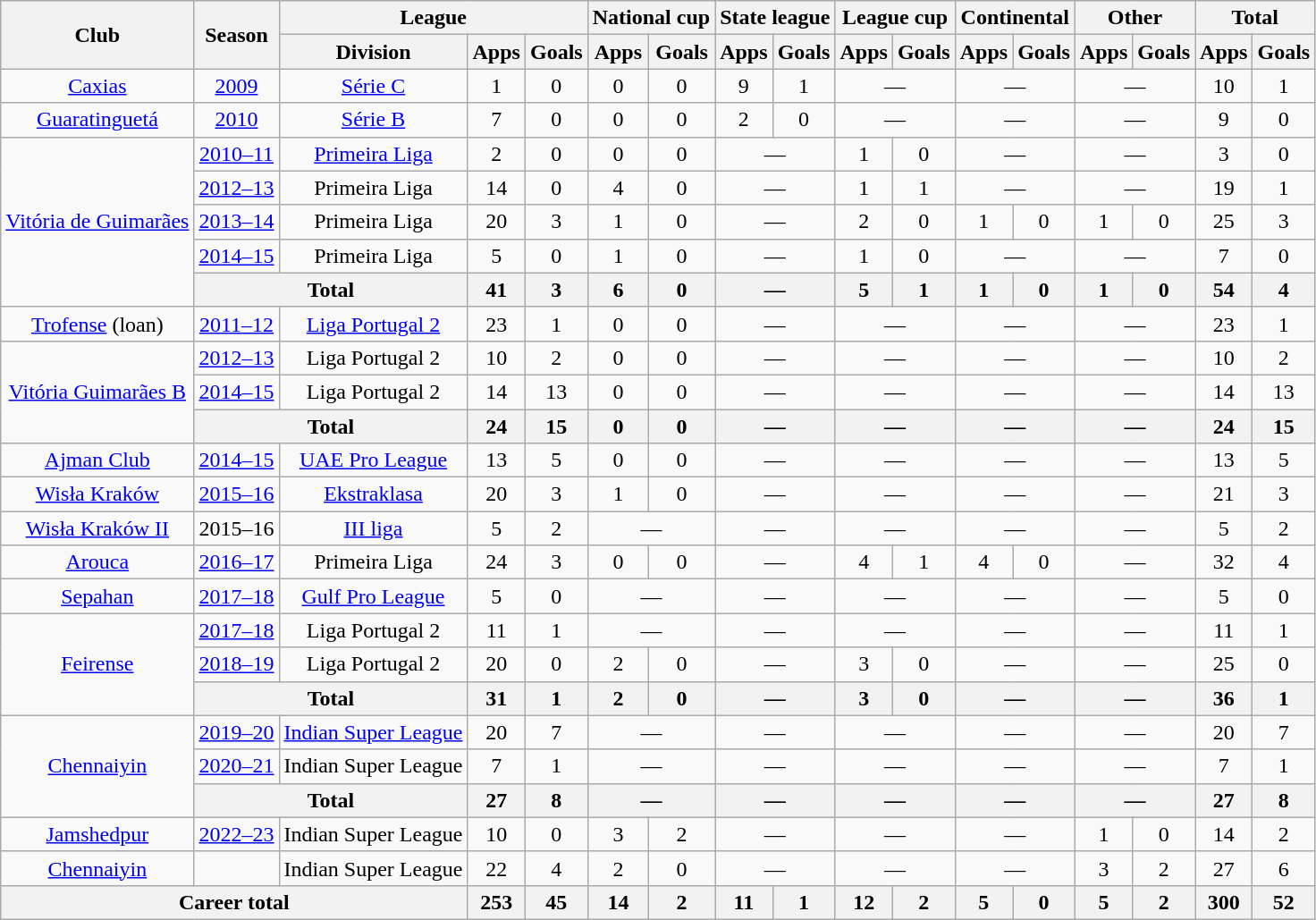<table class="wikitable" style="text-align:center">
<tr>
<th rowspan="2">Club</th>
<th rowspan="2">Season</th>
<th colspan="3">League</th>
<th colspan="2">National cup</th>
<th colspan="2">State league</th>
<th colspan="2">League cup</th>
<th colspan="2">Continental</th>
<th colspan="2">Other</th>
<th colspan="2">Total</th>
</tr>
<tr>
<th>Division</th>
<th>Apps</th>
<th>Goals</th>
<th>Apps</th>
<th>Goals</th>
<th>Apps</th>
<th>Goals</th>
<th>Apps</th>
<th>Goals</th>
<th>Apps</th>
<th>Goals</th>
<th>Apps</th>
<th>Goals</th>
<th>Apps</th>
<th>Goals</th>
</tr>
<tr>
<td><a href='#'>Caxias</a></td>
<td><a href='#'>2009</a></td>
<td><a href='#'>Série C</a></td>
<td>1</td>
<td>0</td>
<td>0</td>
<td>0</td>
<td>9</td>
<td>1</td>
<td colspan="2">—</td>
<td colspan="2">—</td>
<td colspan="2">—</td>
<td>10</td>
<td>1</td>
</tr>
<tr>
<td><a href='#'>Guaratinguetá</a></td>
<td><a href='#'>2010</a></td>
<td><a href='#'>Série B</a></td>
<td>7</td>
<td>0</td>
<td>0</td>
<td>0</td>
<td>2</td>
<td>0</td>
<td colspan="2">—</td>
<td colspan="2">—</td>
<td colspan="2">—</td>
<td>9</td>
<td>0</td>
</tr>
<tr>
<td rowspan="5"><a href='#'>Vitória de Guimarães</a></td>
<td><a href='#'>2010–11</a></td>
<td><a href='#'>Primeira Liga</a></td>
<td>2</td>
<td>0</td>
<td>0</td>
<td>0</td>
<td colspan="2">—</td>
<td>1</td>
<td>0</td>
<td colspan="2">—</td>
<td colspan="2">—</td>
<td>3</td>
<td>0</td>
</tr>
<tr>
<td><a href='#'>2012–13</a></td>
<td>Primeira Liga</td>
<td>14</td>
<td>0</td>
<td>4</td>
<td>0</td>
<td colspan="2">—</td>
<td>1</td>
<td>1</td>
<td colspan="2">—</td>
<td colspan="2">—</td>
<td>19</td>
<td>1</td>
</tr>
<tr>
<td><a href='#'>2013–14</a></td>
<td>Primeira Liga</td>
<td>20</td>
<td>3</td>
<td>1</td>
<td>0</td>
<td colspan="2">—</td>
<td>2</td>
<td>0</td>
<td>1</td>
<td>0</td>
<td>1</td>
<td>0</td>
<td>25</td>
<td>3</td>
</tr>
<tr>
<td><a href='#'>2014–15</a></td>
<td>Primeira Liga</td>
<td>5</td>
<td>0</td>
<td>1</td>
<td>0</td>
<td colspan="2">—</td>
<td>1</td>
<td>0</td>
<td colspan="2">—</td>
<td colspan="2">—</td>
<td>7</td>
<td>0</td>
</tr>
<tr>
<th colspan="2">Total</th>
<th>41</th>
<th>3</th>
<th>6</th>
<th>0</th>
<th colspan="2">—</th>
<th>5</th>
<th>1</th>
<th>1</th>
<th>0</th>
<th>1</th>
<th>0</th>
<th>54</th>
<th>4</th>
</tr>
<tr>
<td><a href='#'>Trofense</a> (loan)</td>
<td><a href='#'>2011–12</a></td>
<td><a href='#'>Liga Portugal 2</a></td>
<td>23</td>
<td>1</td>
<td>0</td>
<td>0</td>
<td colspan="2">—</td>
<td colspan="2">—</td>
<td colspan="2">—</td>
<td colspan="2">—</td>
<td>23</td>
<td>1</td>
</tr>
<tr>
<td rowspan="3"><a href='#'>Vitória Guimarães B</a></td>
<td><a href='#'>2012–13</a></td>
<td>Liga Portugal 2</td>
<td>10</td>
<td>2</td>
<td>0</td>
<td>0</td>
<td colspan="2">—</td>
<td colspan="2">—</td>
<td colspan="2">—</td>
<td colspan="2">—</td>
<td>10</td>
<td>2</td>
</tr>
<tr>
<td><a href='#'>2014–15</a></td>
<td>Liga Portugal 2</td>
<td>14</td>
<td>13</td>
<td>0</td>
<td>0</td>
<td colspan="2">—</td>
<td colspan="2">—</td>
<td colspan="2">—</td>
<td colspan="2">—</td>
<td>14</td>
<td>13</td>
</tr>
<tr>
<th colspan="2">Total</th>
<th>24</th>
<th>15</th>
<th>0</th>
<th>0</th>
<th colspan="2">—</th>
<th colspan="2">—</th>
<th colspan="2">—</th>
<th colspan="2">—</th>
<th>24</th>
<th>15</th>
</tr>
<tr>
<td><a href='#'>Ajman Club</a></td>
<td><a href='#'>2014–15</a></td>
<td><a href='#'>UAE Pro League</a></td>
<td>13</td>
<td>5</td>
<td>0</td>
<td>0</td>
<td colspan="2">—</td>
<td colspan="2">—</td>
<td colspan="2">—</td>
<td colspan="2">—</td>
<td>13</td>
<td>5</td>
</tr>
<tr>
<td><a href='#'>Wisła Kraków</a></td>
<td><a href='#'>2015–16</a></td>
<td><a href='#'>Ekstraklasa</a></td>
<td>20</td>
<td>3</td>
<td>1</td>
<td>0</td>
<td colspan="2">—</td>
<td colspan="2">—</td>
<td colspan="2">—</td>
<td colspan="2">—</td>
<td>21</td>
<td>3</td>
</tr>
<tr>
<td><a href='#'>Wisła Kraków II</a></td>
<td>2015–16</td>
<td><a href='#'>III liga</a></td>
<td>5</td>
<td>2</td>
<td colspan="2">—</td>
<td colspan="2">—</td>
<td colspan="2">—</td>
<td colspan="2">—</td>
<td colspan="2">—</td>
<td>5</td>
<td>2</td>
</tr>
<tr>
<td><a href='#'>Arouca</a></td>
<td><a href='#'>2016–17</a></td>
<td>Primeira Liga</td>
<td>24</td>
<td>3</td>
<td>0</td>
<td>0</td>
<td colspan="2">—</td>
<td>4</td>
<td>1</td>
<td>4</td>
<td>0</td>
<td colspan="2">—</td>
<td>32</td>
<td>4</td>
</tr>
<tr>
<td><a href='#'>Sepahan</a></td>
<td><a href='#'>2017–18</a></td>
<td><a href='#'>Gulf Pro League</a></td>
<td>5</td>
<td>0</td>
<td colspan="2">—</td>
<td colspan="2">—</td>
<td colspan="2">—</td>
<td colspan="2">—</td>
<td colspan="2">—</td>
<td>5</td>
<td>0</td>
</tr>
<tr>
<td rowspan="3"><a href='#'>Feirense</a></td>
<td><a href='#'>2017–18</a></td>
<td>Liga Portugal 2</td>
<td>11</td>
<td>1</td>
<td colspan="2">—</td>
<td colspan="2">—</td>
<td colspan="2">—</td>
<td colspan="2">—</td>
<td colspan="2">—</td>
<td>11</td>
<td>1</td>
</tr>
<tr>
<td><a href='#'>2018–19</a></td>
<td>Liga Portugal 2</td>
<td>20</td>
<td>0</td>
<td>2</td>
<td>0</td>
<td colspan="2">—</td>
<td>3</td>
<td>0</td>
<td colspan="2">—</td>
<td colspan="2">—</td>
<td>25</td>
<td>0</td>
</tr>
<tr>
<th colspan="2">Total</th>
<th>31</th>
<th>1</th>
<th>2</th>
<th>0</th>
<th colspan="2">—</th>
<th>3</th>
<th>0</th>
<th colspan="2">—</th>
<th colspan="2">—</th>
<th>36</th>
<th>1</th>
</tr>
<tr>
<td rowspan="3"><a href='#'>Chennaiyin</a></td>
<td><a href='#'>2019–20</a></td>
<td><a href='#'>Indian Super League</a></td>
<td>20</td>
<td>7</td>
<td colspan="2">—</td>
<td colspan="2">—</td>
<td colspan="2">—</td>
<td colspan="2">—</td>
<td colspan="2">—</td>
<td>20</td>
<td>7</td>
</tr>
<tr>
<td><a href='#'>2020–21</a></td>
<td>Indian Super League</td>
<td>7</td>
<td>1</td>
<td colspan="2">—</td>
<td colspan="2">—</td>
<td colspan="2">—</td>
<td colspan="2">—</td>
<td colspan="2">—</td>
<td>7</td>
<td>1</td>
</tr>
<tr>
<th colspan="2">Total</th>
<th>27</th>
<th>8</th>
<th colspan="2">—</th>
<th colspan="2">—</th>
<th colspan="2">—</th>
<th colspan="2">—</th>
<th colspan="2">—</th>
<th>27</th>
<th>8</th>
</tr>
<tr>
<td rowspan="1"><a href='#'>Jamshedpur</a></td>
<td><a href='#'>2022–23</a></td>
<td>Indian Super League</td>
<td>10</td>
<td>0</td>
<td>3</td>
<td>2</td>
<td colspan="2">—</td>
<td colspan="2">—</td>
<td colspan="2">—</td>
<td>1</td>
<td>0</td>
<td>14</td>
<td>2</td>
</tr>
<tr>
<td><a href='#'>Chennaiyin</a></td>
<td></td>
<td>Indian Super League</td>
<td>22</td>
<td>4</td>
<td>2</td>
<td>0</td>
<td colspan="2">—</td>
<td colspan="2">—</td>
<td colspan="2">—</td>
<td>3</td>
<td>2</td>
<td>27</td>
<td>6</td>
</tr>
<tr>
<th colspan="3">Career total</th>
<th>253</th>
<th>45</th>
<th>14</th>
<th>2</th>
<th>11</th>
<th>1</th>
<th>12</th>
<th>2</th>
<th>5</th>
<th>0</th>
<th>5</th>
<th>2</th>
<th>300</th>
<th>52</th>
</tr>
</table>
